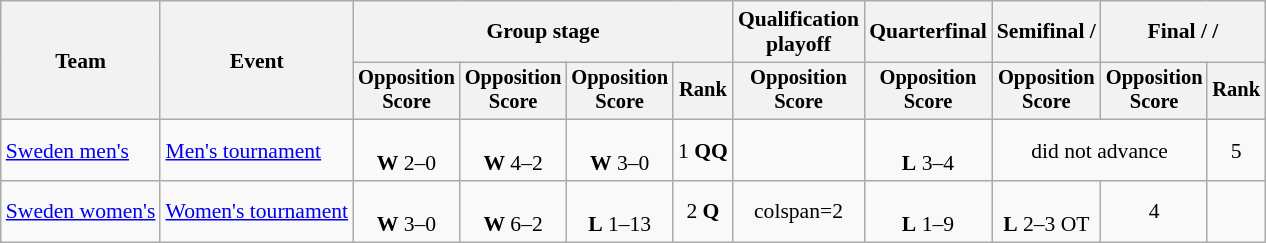<table class="wikitable" style="font-size:90%">
<tr>
<th rowspan=2>Team</th>
<th rowspan=2>Event</th>
<th colspan=4>Group stage</th>
<th>Qualification<br>playoff</th>
<th>Quarterfinal</th>
<th>Semifinal / </th>
<th colspan=2>Final /  / </th>
</tr>
<tr style="font-size:95%">
<th>Opposition<br>Score</th>
<th>Opposition<br>Score</th>
<th>Opposition<br>Score</th>
<th>Rank</th>
<th>Opposition<br>Score</th>
<th>Opposition<br>Score</th>
<th>Opposition<br>Score</th>
<th>Opposition<br>Score</th>
<th>Rank</th>
</tr>
<tr align=center>
<td align=left><a href='#'>Sweden men's</a></td>
<td align=left><a href='#'>Men's tournament</a></td>
<td><br><strong>W</strong> 2–0</td>
<td><br><strong>W</strong> 4–2</td>
<td><br><strong>W</strong> 3–0</td>
<td>1 <strong>QQ</strong></td>
<td></td>
<td><br> <strong>L</strong> 3–4</td>
<td colspan=2>did not advance</td>
<td>5</td>
</tr>
<tr align=center>
<td align=left><a href='#'>Sweden women's</a></td>
<td align=left><a href='#'>Women's tournament</a></td>
<td><br> <strong>W</strong> 3–0</td>
<td><br> <strong>W</strong> 6–2</td>
<td><br> <strong>L</strong> 1–13</td>
<td>2 <strong>Q</strong></td>
<td>colspan=2 </td>
<td><br> <strong>L</strong> 1–9</td>
<td><br> <strong>L</strong> 2–3 OT</td>
<td>4</td>
</tr>
</table>
